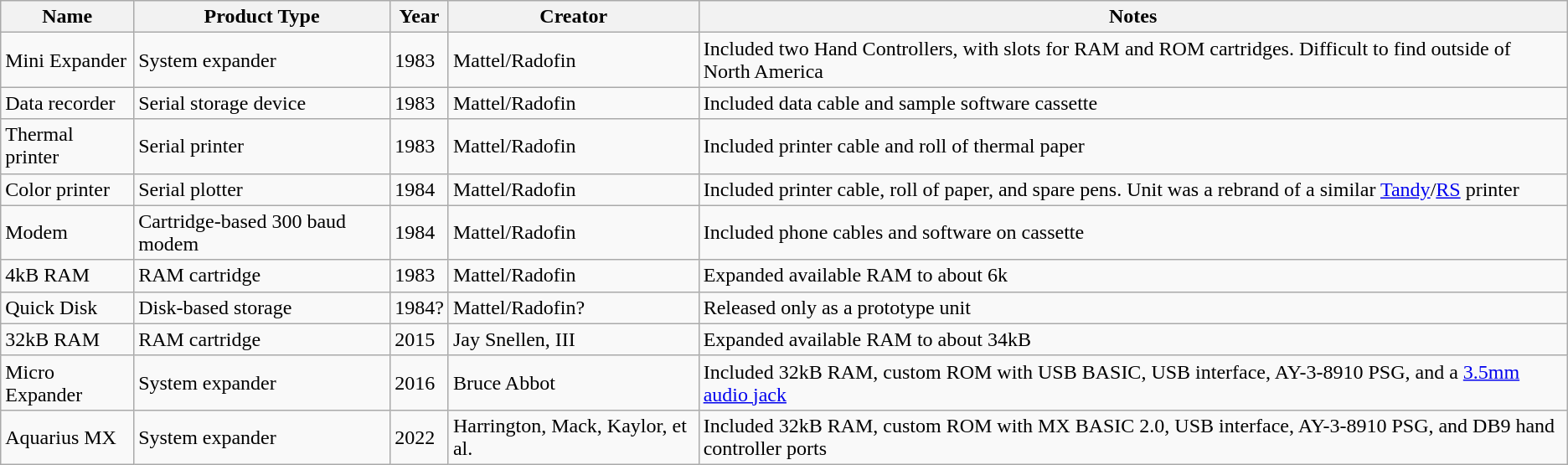<table class="wikitable">
<tr>
<th>Name</th>
<th>Product Type</th>
<th>Year</th>
<th>Creator</th>
<th>Notes</th>
</tr>
<tr>
<td>Mini Expander</td>
<td>System expander</td>
<td>1983</td>
<td>Mattel/Radofin</td>
<td>Included two Hand Controllers, with slots for RAM and ROM cartridges. Difficult to find outside of North America</td>
</tr>
<tr>
<td>Data recorder</td>
<td>Serial storage device</td>
<td>1983</td>
<td>Mattel/Radofin</td>
<td>Included data cable and sample software cassette</td>
</tr>
<tr>
<td>Thermal printer</td>
<td>Serial printer</td>
<td>1983</td>
<td>Mattel/Radofin</td>
<td>Included printer cable and roll of thermal paper</td>
</tr>
<tr>
<td>Color printer</td>
<td>Serial plotter</td>
<td>1984</td>
<td>Mattel/Radofin</td>
<td>Included printer cable, roll of paper, and spare pens. Unit was a rebrand of a similar <a href='#'>Tandy</a>/<a href='#'>RS</a> printer</td>
</tr>
<tr>
<td>Modem</td>
<td>Cartridge-based 300 baud modem</td>
<td>1984</td>
<td>Mattel/Radofin</td>
<td>Included phone cables and software on cassette</td>
</tr>
<tr>
<td>4kB RAM</td>
<td>RAM cartridge</td>
<td>1983</td>
<td>Mattel/Radofin</td>
<td>Expanded available RAM to about 6k</td>
</tr>
<tr>
<td>Quick Disk</td>
<td>Disk-based storage</td>
<td>1984?</td>
<td>Mattel/Radofin?</td>
<td>Released only as a prototype unit</td>
</tr>
<tr>
<td>32kB RAM</td>
<td>RAM cartridge</td>
<td>2015</td>
<td>Jay Snellen, III</td>
<td>Expanded available RAM to about 34kB</td>
</tr>
<tr>
<td>Micro Expander</td>
<td>System expander</td>
<td>2016</td>
<td>Bruce Abbot</td>
<td>Included 32kB RAM, custom ROM with USB BASIC, USB interface, AY-3-8910 PSG, and a <a href='#'>3.5mm audio jack</a></td>
</tr>
<tr>
<td>Aquarius MX</td>
<td>System expander</td>
<td>2022</td>
<td>Harrington, Mack, Kaylor, et al.</td>
<td>Included 32kB RAM, custom ROM with MX BASIC 2.0, USB interface, AY-3-8910 PSG, and DB9 hand controller ports</td>
</tr>
</table>
